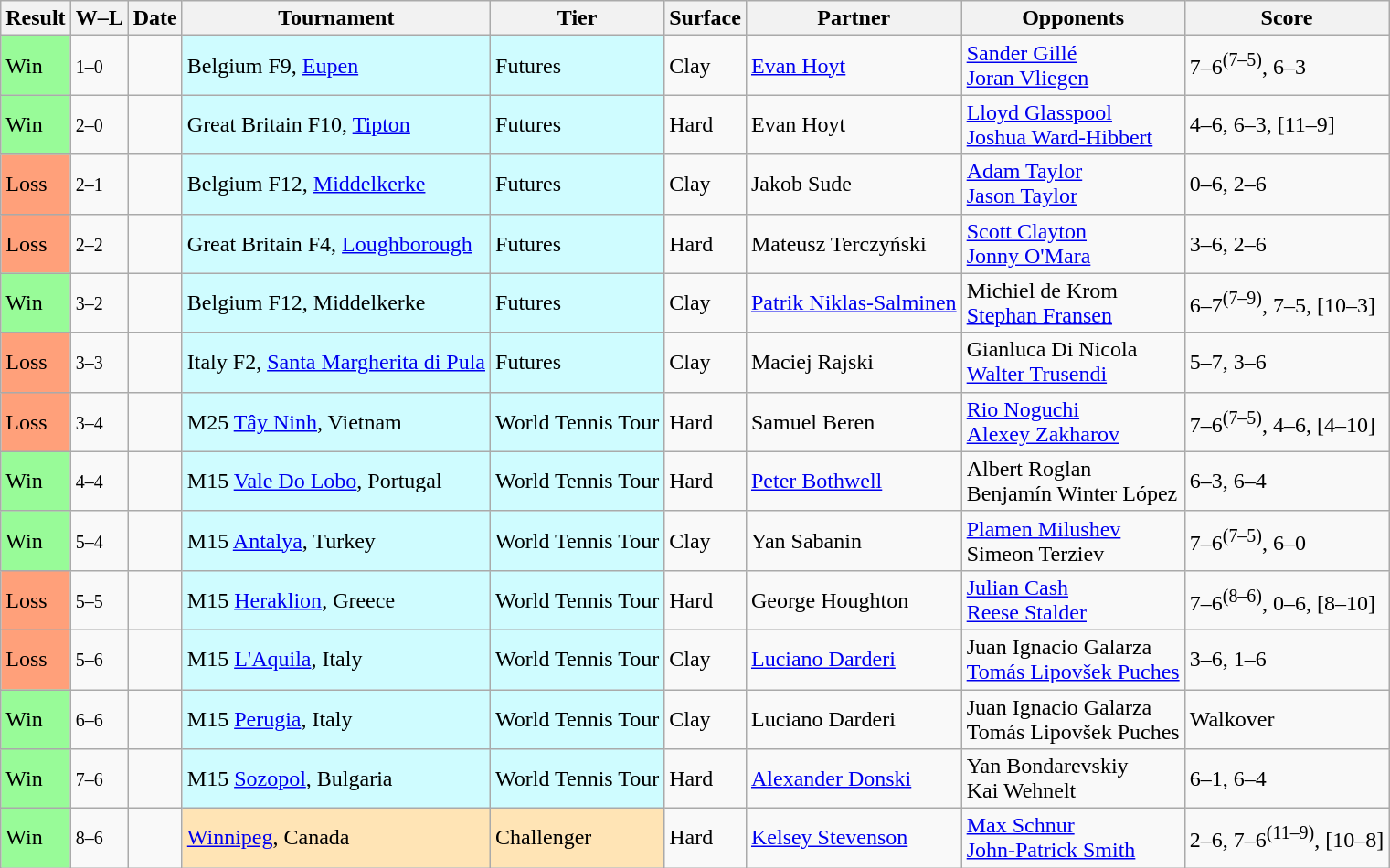<table class="sortable wikitable">
<tr>
<th>Result</th>
<th class="unsortable">W–L</th>
<th>Date</th>
<th>Tournament</th>
<th>Tier</th>
<th>Surface</th>
<th>Partner</th>
<th>Opponents</th>
<th class="unsortable">Score</th>
</tr>
<tr>
<td style="background:#98fb98;">Win</td>
<td><small>1–0</small></td>
<td></td>
<td style="background:#cffcff;">Belgium F9, <a href='#'>Eupen</a></td>
<td style="background:#cffcff;">Futures</td>
<td>Clay</td>
<td> <a href='#'>Evan Hoyt</a></td>
<td> <a href='#'>Sander Gillé</a><br> <a href='#'>Joran Vliegen</a></td>
<td>7–6<sup>(7–5)</sup>, 6–3</td>
</tr>
<tr>
<td style="background:#98fb98;">Win</td>
<td><small>2–0</small></td>
<td></td>
<td style="background:#cffcff;">Great Britain F10, <a href='#'>Tipton</a></td>
<td style="background:#cffcff;">Futures</td>
<td>Hard</td>
<td> Evan Hoyt</td>
<td> <a href='#'>Lloyd Glasspool</a><br> <a href='#'>Joshua Ward-Hibbert</a></td>
<td>4–6, 6–3, [11–9]</td>
</tr>
<tr>
<td style="background:#ffa07a;">Loss</td>
<td><small>2–1</small></td>
<td></td>
<td style="background:#cffcff;">Belgium F12, <a href='#'>Middelkerke</a></td>
<td style="background:#cffcff;">Futures</td>
<td>Clay</td>
<td> Jakob Sude</td>
<td> <a href='#'>Adam Taylor</a><br> <a href='#'>Jason Taylor</a></td>
<td>0–6, 2–6</td>
</tr>
<tr>
<td style="background:#ffa07a;">Loss</td>
<td><small>2–2</small></td>
<td></td>
<td style="background:#cffcff;">Great Britain F4, <a href='#'>Loughborough</a></td>
<td style="background:#cffcff;">Futures</td>
<td>Hard</td>
<td> Mateusz Terczyński</td>
<td> <a href='#'>Scott Clayton</a><br> <a href='#'>Jonny O'Mara</a></td>
<td>3–6, 2–6</td>
</tr>
<tr>
<td style="background:#98fb98;">Win</td>
<td><small>3–2</small></td>
<td></td>
<td style="background:#cffcff;">Belgium F12, Middelkerke</td>
<td style="background:#cffcff;">Futures</td>
<td>Clay</td>
<td> <a href='#'>Patrik Niklas-Salminen</a></td>
<td> Michiel de Krom<br> <a href='#'>Stephan Fransen</a></td>
<td>6–7<sup>(7–9)</sup>, 7–5, [10–3]</td>
</tr>
<tr>
<td style="background:#ffa07a;">Loss</td>
<td><small>3–3</small></td>
<td></td>
<td style="background:#cffcff;">Italy F2, <a href='#'>Santa Margherita di Pula</a></td>
<td style="background:#cffcff;">Futures</td>
<td>Clay</td>
<td> Maciej Rajski</td>
<td> Gianluca Di Nicola<br> <a href='#'>Walter Trusendi</a></td>
<td>5–7, 3–6</td>
</tr>
<tr>
<td style="background:#ffa07a;">Loss</td>
<td><small>3–4</small></td>
<td></td>
<td style="background:#cffcff;">M25 <a href='#'>Tây Ninh</a>, Vietnam</td>
<td style="background:#cffcff;">World Tennis Tour</td>
<td>Hard</td>
<td> Samuel Beren</td>
<td> <a href='#'>Rio Noguchi</a><br> <a href='#'>Alexey Zakharov</a></td>
<td>7–6<sup>(7–5)</sup>, 4–6, [4–10]</td>
</tr>
<tr>
<td style="background:#98fb98;">Win</td>
<td><small>4–4</small></td>
<td></td>
<td style="background:#cffcff;">M15 <a href='#'>Vale Do Lobo</a>, Portugal</td>
<td style="background:#cffcff;">World Tennis Tour</td>
<td>Hard</td>
<td> <a href='#'>Peter Bothwell</a></td>
<td> Albert Roglan<br> Benjamín Winter López</td>
<td>6–3, 6–4</td>
</tr>
<tr>
<td style="background:#98fb98;">Win</td>
<td><small>5–4</small></td>
<td></td>
<td style="background:#cffcff;">M15 <a href='#'>Antalya</a>, Turkey</td>
<td style="background:#cffcff;">World Tennis Tour</td>
<td>Clay</td>
<td> Yan Sabanin</td>
<td> <a href='#'>Plamen Milushev</a><br> Simeon Terziev</td>
<td>7–6<sup>(7–5)</sup>, 6–0</td>
</tr>
<tr>
<td style="background:#ffa07a;">Loss</td>
<td><small>5–5</small></td>
<td></td>
<td style="background:#cffcff;">M15 <a href='#'>Heraklion</a>, Greece</td>
<td style="background:#cffcff;">World Tennis Tour</td>
<td>Hard</td>
<td> George Houghton</td>
<td> <a href='#'>Julian Cash</a><br> <a href='#'>Reese Stalder</a></td>
<td>7–6<sup>(8–6)</sup>, 0–6, [8–10]</td>
</tr>
<tr>
<td style="background:#ffa07a;">Loss</td>
<td><small>5–6</small></td>
<td></td>
<td style="background:#cffcff;">M15 <a href='#'>L'Aquila</a>, Italy</td>
<td style="background:#cffcff;">World Tennis Tour</td>
<td>Clay</td>
<td> <a href='#'>Luciano Darderi</a></td>
<td> Juan Ignacio Galarza<br> <a href='#'>Tomás Lipovšek Puches</a></td>
<td>3–6, 1–6</td>
</tr>
<tr>
<td style="background:#98fb98;">Win</td>
<td><small>6–6</small></td>
<td></td>
<td style="background:#cffcff;">M15 <a href='#'>Perugia</a>, Italy</td>
<td style="background:#cffcff;">World Tennis Tour</td>
<td>Clay</td>
<td> Luciano Darderi</td>
<td> Juan Ignacio Galarza<br> Tomás Lipovšek Puches</td>
<td>Walkover</td>
</tr>
<tr>
<td style="background:#98fb98;">Win</td>
<td><small>7–6</small></td>
<td></td>
<td style="background:#cffcff;">M15 <a href='#'>Sozopol</a>, Bulgaria</td>
<td style="background:#cffcff;">World Tennis Tour</td>
<td>Hard</td>
<td> <a href='#'>Alexander Donski</a></td>
<td> Yan Bondarevskiy<br> Kai Wehnelt</td>
<td>6–1, 6–4</td>
</tr>
<tr>
<td style="background:#98fb98;">Win</td>
<td><small>8–6</small></td>
<td><a href='#'></a></td>
<td style="background:moccasin;"><a href='#'>Winnipeg</a>, Canada</td>
<td style="background:moccasin;">Challenger</td>
<td>Hard</td>
<td> <a href='#'>Kelsey Stevenson</a></td>
<td> <a href='#'>Max Schnur</a><br> <a href='#'>John-Patrick Smith</a></td>
<td>2–6, 7–6<sup>(11–9)</sup>, [10–8]</td>
</tr>
</table>
